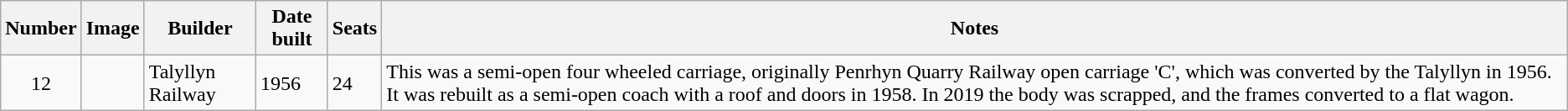<table class="sort wikitable sortable">
<tr>
<th>Number</th>
<th>Image</th>
<th>Builder</th>
<th>Date built</th>
<th>Seats</th>
<th>Notes</th>
</tr>
<tr>
<td align="center">12</td>
<td align="center"></td>
<td>Talyllyn Railway</td>
<td>1956</td>
<td>24</td>
<td>This was a semi-open four wheeled carriage, originally Penrhyn Quarry Railway open carriage 'C', which was converted by the Talyllyn in 1956. It was rebuilt as a semi-open coach with a roof and doors in 1958. In 2019 the body was scrapped, and the frames converted to a flat wagon.</td>
</tr>
</table>
